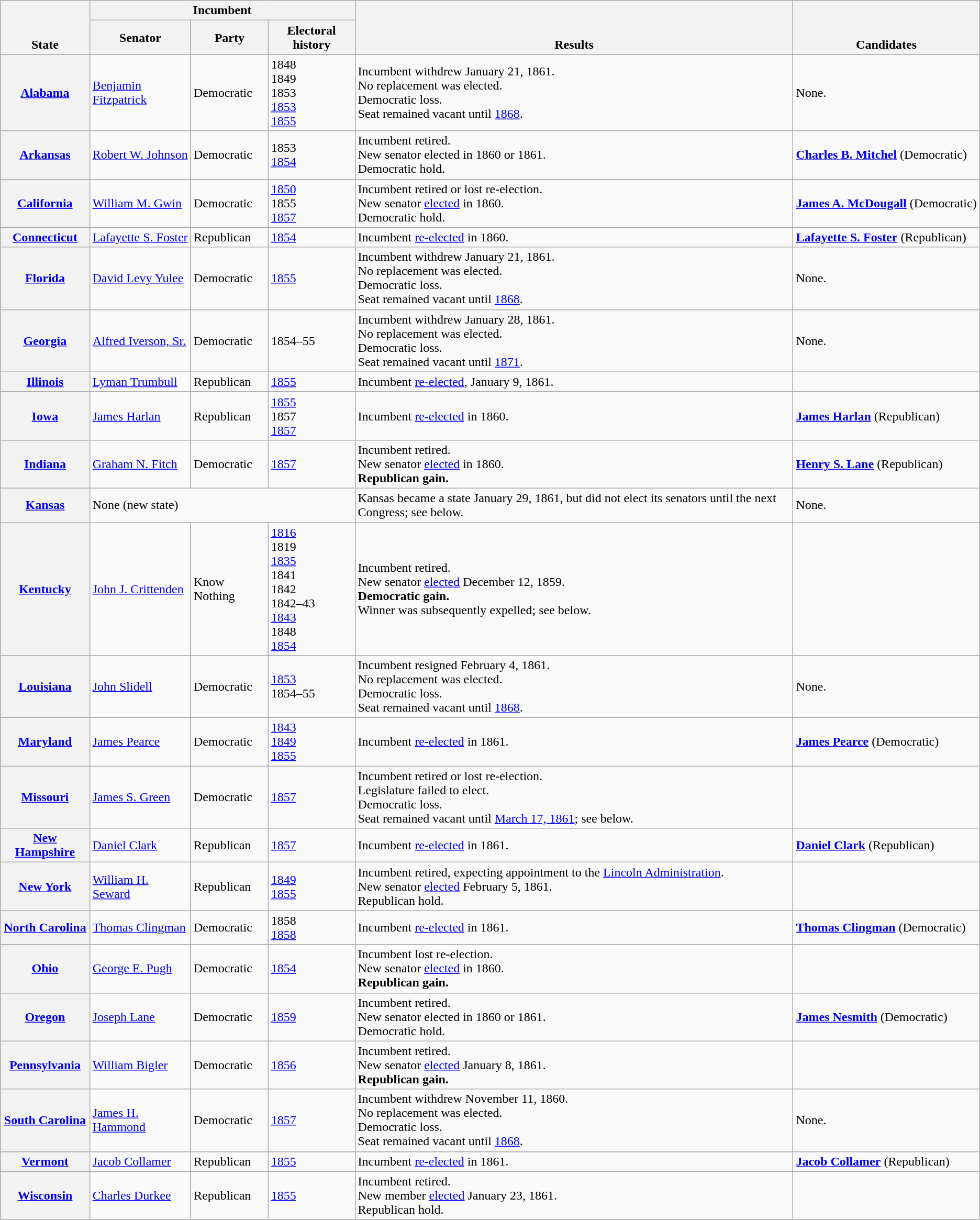<table class=wikitable>
<tr valign=bottom>
<th rowspan=2>State</th>
<th colspan=3>Incumbent</th>
<th rowspan=2>Results</th>
<th rowspan=2>Candidates</th>
</tr>
<tr>
<th>Senator</th>
<th>Party</th>
<th>Electoral history</th>
</tr>
<tr>
<th><a href='#'>Alabama</a></th>
<td><a href='#'>Benjamin Fitzpatrick</a></td>
<td>Democratic</td>
<td nowrap>1848 <br>1849 <br>1853 <br><a href='#'>1853 </a><br><a href='#'>1855</a></td>
<td>Incumbent withdrew January 21, 1861.<br>No replacement was elected.<br>Democratic loss.<br>Seat remained vacant until <a href='#'>1868</a>.</td>
<td nowrap>None.</td>
</tr>
<tr>
<th><a href='#'>Arkansas</a></th>
<td><a href='#'>Robert W. Johnson</a></td>
<td>Democratic</td>
<td nowrap>1853 <br><a href='#'>1854 </a></td>
<td>Incumbent retired.<br>New senator elected in 1860 or 1861.<br>Democratic hold.</td>
<td nowrap><strong> <a href='#'>Charles B. Mitchel</a></strong> (Democratic)<br></td>
</tr>
<tr>
<th><a href='#'>California</a></th>
<td><a href='#'>William M. Gwin</a></td>
<td>Democratic</td>
<td nowrap><a href='#'>1850</a><br>1855 <br><a href='#'>1857 </a></td>
<td>Incumbent retired or lost re-election.<br>New senator <a href='#'>elected</a> in 1860.<br>Democratic hold.</td>
<td nowrap><strong> <a href='#'>James A. McDougall</a></strong> (Democratic)</td>
</tr>
<tr>
<th><a href='#'>Connecticut</a></th>
<td><a href='#'>Lafayette S. Foster</a></td>
<td>Republican</td>
<td nowrap><a href='#'>1854</a></td>
<td>Incumbent <a href='#'>re-elected</a> in 1860.</td>
<td nowrap><strong> <a href='#'>Lafayette S. Foster</a></strong> (Republican)<br></td>
</tr>
<tr>
<th><a href='#'>Florida</a></th>
<td><a href='#'>David Levy Yulee</a></td>
<td>Democratic</td>
<td nowrap><a href='#'>1855</a></td>
<td>Incumbent withdrew January 21, 1861.<br>No replacement was elected.<br>Democratic loss.<br>Seat remained vacant until <a href='#'>1868</a>.</td>
<td nowrap>None.</td>
</tr>
<tr>
<th><a href='#'>Georgia</a></th>
<td><a href='#'>Alfred Iverson, Sr.</a></td>
<td>Democratic</td>
<td nowrap>1854–55</td>
<td>Incumbent withdrew January 28, 1861.<br>No replacement was elected.<br>Democratic loss.<br>Seat remained vacant until <a href='#'>1871</a>.</td>
<td nowrap>None.</td>
</tr>
<tr>
<th><a href='#'>Illinois</a></th>
<td><a href='#'>Lyman Trumbull</a></td>
<td>Republican</td>
<td nowrap><a href='#'>1855</a></td>
<td>Incumbent <a href='#'>re-elected</a>, January 9, 1861.</td>
<td nowrap></td>
</tr>
<tr>
<th><a href='#'>Iowa</a></th>
<td><a href='#'>James Harlan</a></td>
<td>Republican</td>
<td nowrap><a href='#'>1855</a><br>1857 <br><a href='#'>1857 </a></td>
<td>Incumbent <a href='#'>re-elected</a> in 1860.</td>
<td nowrap><strong> <a href='#'>James Harlan</a></strong> (Republican)<br></td>
</tr>
<tr>
<th><a href='#'>Indiana</a></th>
<td><a href='#'>Graham N. Fitch</a></td>
<td>Democratic</td>
<td nowrap><a href='#'>1857 </a></td>
<td>Incumbent retired.<br>New senator <a href='#'>elected</a> in 1860.<br><strong>Republican gain.</strong></td>
<td nowrap><strong> <a href='#'>Henry S. Lane</a></strong> (Republican)<br></td>
</tr>
<tr>
<th><a href='#'>Kansas</a></th>
<td colspan=3>None (new state)</td>
<td>Kansas became a state January 29, 1861, but did not elect its senators until the next Congress; see below.</td>
<td nowrap>None.</td>
</tr>
<tr>
<th><a href='#'>Kentucky</a></th>
<td><a href='#'>John J. Crittenden</a></td>
<td>Know Nothing</td>
<td nowrap><a href='#'>1816</a><br>1819 <br><a href='#'>1835</a><br>1841 <br>1842 <br>1842–43 <br><a href='#'>1843</a><br>1848 <br><a href='#'>1854</a></td>
<td>Incumbent retired.<br>New senator <a href='#'>elected</a> December 12, 1859.<br><strong>Democratic gain.</strong><br>Winner was subsequently expelled; see below.</td>
<td nowrap></td>
</tr>
<tr>
<th><a href='#'>Louisiana</a></th>
<td><a href='#'>John Slidell</a></td>
<td>Democratic</td>
<td nowrap><a href='#'>1853 </a><br>1854–55</td>
<td>Incumbent resigned February 4, 1861.<br>No replacement was elected.<br>Democratic loss.<br>Seat remained vacant until <a href='#'>1868</a>.</td>
<td nowrap>None.</td>
</tr>
<tr>
<th><a href='#'>Maryland</a></th>
<td><a href='#'>James Pearce</a></td>
<td>Democratic</td>
<td nowrap><a href='#'>1843</a><br><a href='#'>1849</a><br><a href='#'>1855</a></td>
<td>Incumbent <a href='#'>re-elected</a> in 1861.</td>
<td nowrap><strong> <a href='#'>James Pearce</a></strong> (Democratic)<br></td>
</tr>
<tr>
<th><a href='#'>Missouri</a></th>
<td><a href='#'>James S. Green</a></td>
<td>Democratic</td>
<td nowrap><a href='#'>1857</a></td>
<td>Incumbent retired or lost re-election.<br>Legislature failed to elect.<br>Democratic loss.<br>Seat remained vacant until <a href='#'>March 17, 1861</a>; see below.</td>
<td nowrap></td>
</tr>
<tr>
<th><a href='#'>New Hampshire</a></th>
<td><a href='#'>Daniel Clark</a></td>
<td>Republican</td>
<td nowrap><a href='#'>1857</a></td>
<td>Incumbent <a href='#'>re-elected</a> in 1861.</td>
<td nowrap><strong> <a href='#'>Daniel Clark</a></strong> (Republican)<br></td>
</tr>
<tr>
<th><a href='#'>New York</a></th>
<td><a href='#'>William H. Seward</a></td>
<td>Republican</td>
<td nowrap><a href='#'>1849</a><br><a href='#'>1855</a></td>
<td>Incumbent retired, expecting appointment to the <a href='#'>Lincoln Administration</a>.<br>New senator <a href='#'>elected</a> February 5, 1861.<br>Republican hold.</td>
<td nowrap></td>
</tr>
<tr>
<th><a href='#'>North Carolina</a></th>
<td><a href='#'>Thomas Clingman</a></td>
<td>Democratic</td>
<td nowrap>1858 <br><a href='#'>1858 </a></td>
<td>Incumbent <a href='#'>re-elected</a> in 1861.</td>
<td nowrap><strong> <a href='#'>Thomas Clingman</a></strong> (Democratic)<br></td>
</tr>
<tr>
<th><a href='#'>Ohio</a></th>
<td><a href='#'>George E. Pugh</a></td>
<td>Democratic</td>
<td nowrap><a href='#'>1854</a></td>
<td>Incumbent lost re-election.<br>New senator <a href='#'>elected</a> in 1860.<br><strong>Republican gain.</strong></td>
<td nowrap></td>
</tr>
<tr>
<th><a href='#'>Oregon</a></th>
<td><a href='#'>Joseph Lane</a></td>
<td>Democratic</td>
<td nowrap><a href='#'>1859</a></td>
<td>Incumbent retired.<br>New senator elected in 1860 or 1861.<br>Democratic hold.</td>
<td nowrap><strong> <a href='#'>James Nesmith</a></strong> (Democratic)<br></td>
</tr>
<tr>
<th><a href='#'>Pennsylvania</a></th>
<td><a href='#'>William Bigler</a></td>
<td>Democratic</td>
<td nowrap><a href='#'>1856</a></td>
<td>Incumbent retired.<br>New senator <a href='#'>elected</a> January 8, 1861.<br><strong>Republican gain.</strong></td>
<td nowrap></td>
</tr>
<tr>
<th><a href='#'>South Carolina</a></th>
<td><a href='#'>James H. Hammond</a></td>
<td>Democratic</td>
<td nowrap><a href='#'>1857</a></td>
<td>Incumbent withdrew November 11, 1860.<br>No replacement was elected.<br>Democratic loss.<br>Seat remained vacant until <a href='#'>1868</a>.</td>
<td nowrap>None.</td>
</tr>
<tr>
<th><a href='#'>Vermont</a></th>
<td><a href='#'>Jacob Collamer</a></td>
<td>Republican</td>
<td nowrap><a href='#'>1855</a></td>
<td>Incumbent <a href='#'>re-elected</a> in 1861.</td>
<td nowrap><strong> <a href='#'>Jacob Collamer</a></strong> (Republican)<br></td>
</tr>
<tr>
<th><a href='#'>Wisconsin</a></th>
<td><a href='#'>Charles Durkee</a></td>
<td>Republican</td>
<td nowrap><a href='#'>1855</a></td>
<td>Incumbent retired.<br>New member <a href='#'>elected</a> January 23, 1861.<br>Republican hold.</td>
<td nowrap></td>
</tr>
</table>
